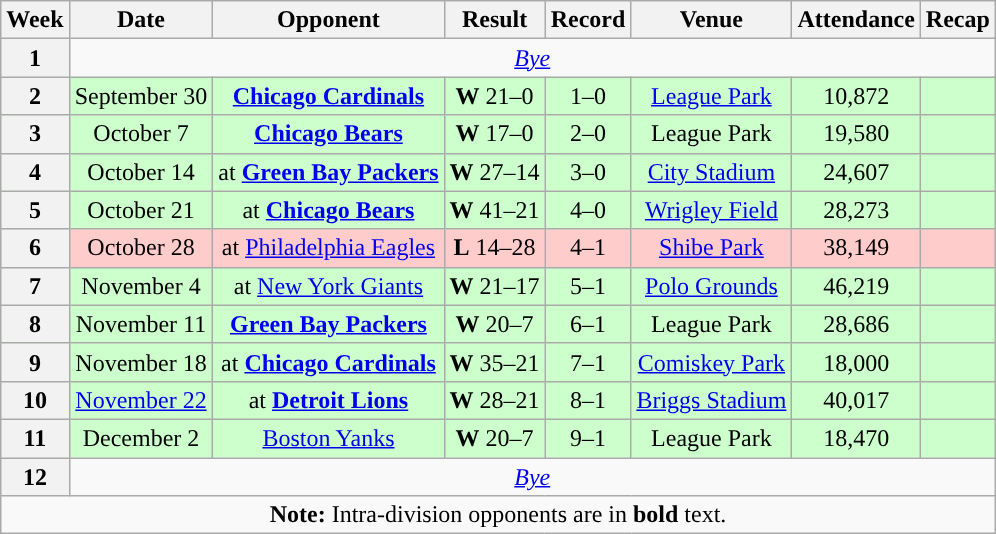<table class="wikitable" style="text-align:center">
<tr>
<th>Week</th>
<th>Date</th>
<th>Opponent</th>
<th>Result</th>
<th>Record</th>
<th>Venue</th>
<th>Attendance</th>
<th>Recap</th>
</tr>
<tr>
<th>1</th>
<td colspan="7"><em><a href='#'>Bye</a></em></td>
</tr>
<tr style="background:#cfc">
<th>2</th>
<td>September 30</td>
<td><strong><a href='#'>Chicago Cardinals</a></strong></td>
<td><strong>W</strong> 21–0</td>
<td>1–0</td>
<td><a href='#'>League Park</a></td>
<td>10,872</td>
<td></td>
</tr>
<tr style="background:#cfc">
<th>3</th>
<td>October 7</td>
<td><strong><a href='#'>Chicago Bears</a></strong></td>
<td><strong>W</strong> 17–0</td>
<td>2–0</td>
<td>League Park</td>
<td>19,580</td>
<td></td>
</tr>
<tr style="background:#cfc">
<th>4</th>
<td>October 14</td>
<td>at <strong><a href='#'>Green Bay Packers</a></strong></td>
<td><strong>W</strong> 27–14</td>
<td>3–0</td>
<td><a href='#'>City Stadium</a></td>
<td>24,607</td>
<td></td>
</tr>
<tr style="background:#cfc">
<th>5</th>
<td>October 21</td>
<td>at <strong><a href='#'>Chicago Bears</a></strong></td>
<td><strong>W</strong> 41–21</td>
<td>4–0</td>
<td><a href='#'>Wrigley Field</a></td>
<td>28,273</td>
<td></td>
</tr>
<tr style="background:#fcc">
<th>6</th>
<td>October 28</td>
<td>at <a href='#'>Philadelphia Eagles</a></td>
<td><strong>L</strong> 14–28</td>
<td>4–1</td>
<td><a href='#'>Shibe Park</a></td>
<td>38,149</td>
<td></td>
</tr>
<tr style="background:#cfc">
<th>7</th>
<td>November 4</td>
<td>at <a href='#'>New York Giants</a></td>
<td><strong>W</strong> 21–17</td>
<td>5–1</td>
<td><a href='#'>Polo Grounds</a></td>
<td>46,219</td>
<td></td>
</tr>
<tr style="background:#cfc">
<th>8</th>
<td>November 11</td>
<td><strong><a href='#'>Green Bay Packers</a></strong></td>
<td><strong>W</strong> 20–7</td>
<td>6–1</td>
<td>League Park</td>
<td>28,686</td>
<td></td>
</tr>
<tr style="background:#cfc">
<th>9</th>
<td>November 18</td>
<td>at <strong><a href='#'>Chicago Cardinals</a></strong></td>
<td><strong>W</strong> 35–21</td>
<td>7–1</td>
<td><a href='#'>Comiskey Park</a></td>
<td>18,000</td>
<td></td>
</tr>
<tr style="background:#cfc">
<th>10</th>
<td><a href='#'>November 22</a></td>
<td>at <strong><a href='#'>Detroit Lions</a></strong></td>
<td><strong>W</strong> 28–21</td>
<td>8–1</td>
<td><a href='#'>Briggs Stadium</a></td>
<td>40,017</td>
<td></td>
</tr>
<tr style="background:#cfc">
<th>11</th>
<td>December 2</td>
<td><a href='#'>Boston Yanks</a></td>
<td><strong>W</strong> 20–7</td>
<td>9–1</td>
<td>League Park</td>
<td>18,470</td>
<td></td>
</tr>
<tr>
<th>12</th>
<td colspan="7"><em><a href='#'>Bye</a></em></td>
</tr>
<tr>
<td colspan="8"><strong>Note:</strong> Intra-division opponents are in <strong>bold</strong> text.</td>
</tr>
</table>
